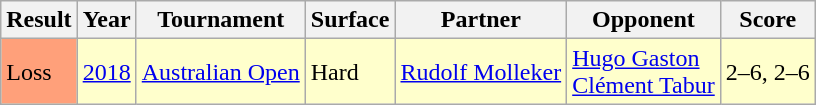<table class="sortable wikitable">
<tr>
<th>Result</th>
<th>Year</th>
<th>Tournament</th>
<th>Surface</th>
<th>Partner</th>
<th>Opponent</th>
<th class="unsortable">Score</th>
</tr>
<tr bgcolor=ffffcc>
<td bgcolor=FFA07A>Loss</td>
<td><a href='#'>2018</a></td>
<td><a href='#'>Australian Open</a></td>
<td>Hard</td>
<td> <a href='#'>Rudolf Molleker</a></td>
<td> <a href='#'>Hugo Gaston</a><br> <a href='#'>Clément Tabur</a></td>
<td>2–6, 2–6</td>
</tr>
</table>
